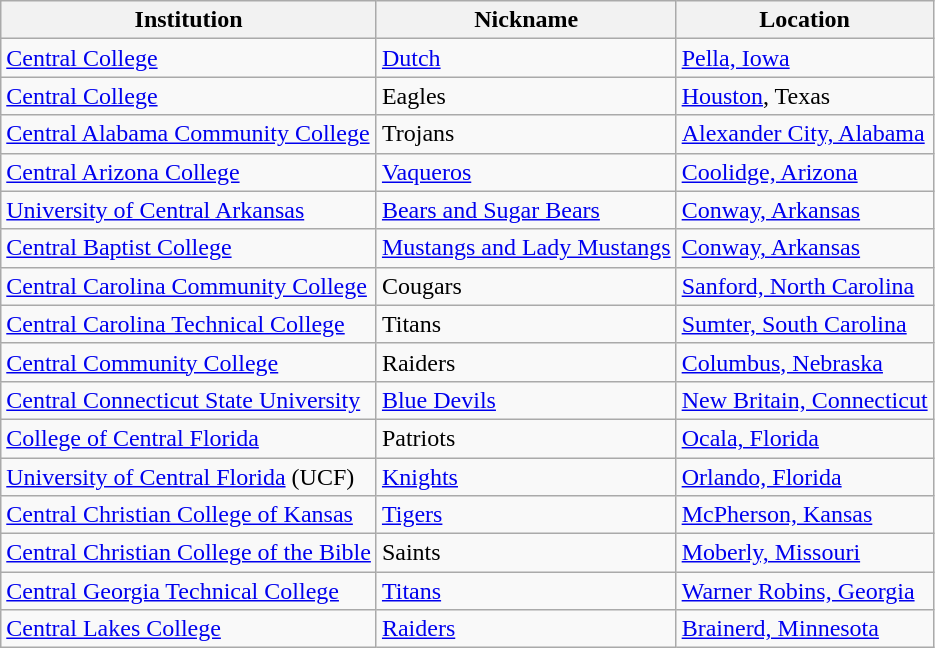<table class="wikitable">
<tr>
<th>Institution</th>
<th>Nickname</th>
<th>Location</th>
</tr>
<tr>
<td><a href='#'>Central College</a></td>
<td><a href='#'>Dutch</a></td>
<td><a href='#'>Pella, Iowa</a></td>
</tr>
<tr>
<td><a href='#'>Central College</a></td>
<td>Eagles</td>
<td><a href='#'>Houston</a>, Texas</td>
</tr>
<tr>
<td><a href='#'>Central Alabama Community College</a></td>
<td>Trojans</td>
<td><a href='#'>Alexander City, Alabama</a></td>
</tr>
<tr>
<td><a href='#'>Central Arizona College</a></td>
<td><a href='#'>Vaqueros</a></td>
<td><a href='#'>Coolidge, Arizona</a></td>
</tr>
<tr>
<td><a href='#'>University of Central Arkansas</a></td>
<td><a href='#'>Bears and Sugar Bears</a></td>
<td><a href='#'>Conway, Arkansas</a></td>
</tr>
<tr>
<td><a href='#'>Central Baptist College</a></td>
<td><a href='#'>Mustangs and Lady Mustangs</a></td>
<td><a href='#'>Conway, Arkansas</a></td>
</tr>
<tr>
<td><a href='#'>Central Carolina Community College</a></td>
<td>Cougars</td>
<td><a href='#'>Sanford, North Carolina</a></td>
</tr>
<tr>
<td><a href='#'>Central Carolina Technical College</a></td>
<td>Titans</td>
<td><a href='#'>Sumter, South Carolina</a></td>
</tr>
<tr>
<td><a href='#'>Central Community College</a></td>
<td>Raiders</td>
<td><a href='#'>Columbus, Nebraska</a></td>
</tr>
<tr>
<td><a href='#'>Central Connecticut State University</a></td>
<td><a href='#'>Blue Devils</a></td>
<td><a href='#'>New Britain, Connecticut</a></td>
</tr>
<tr>
<td><a href='#'>College of Central Florida</a></td>
<td>Patriots</td>
<td><a href='#'>Ocala, Florida</a></td>
</tr>
<tr>
<td><a href='#'>University of Central Florida</a> (UCF)</td>
<td><a href='#'>Knights</a></td>
<td><a href='#'>Orlando, Florida</a></td>
</tr>
<tr>
<td><a href='#'>Central Christian College of Kansas</a></td>
<td><a href='#'>Tigers</a></td>
<td><a href='#'>McPherson, Kansas</a></td>
</tr>
<tr>
<td><a href='#'>Central Christian College of the Bible</a></td>
<td>Saints</td>
<td><a href='#'>Moberly, Missouri</a></td>
</tr>
<tr>
<td><a href='#'>Central Georgia Technical College</a></td>
<td><a href='#'>Titans</a></td>
<td><a href='#'>Warner Robins, Georgia</a></td>
</tr>
<tr>
<td><a href='#'>Central Lakes College</a></td>
<td><a href='#'>Raiders</a></td>
<td><a href='#'>Brainerd, Minnesota</a></td>
</tr>
</table>
